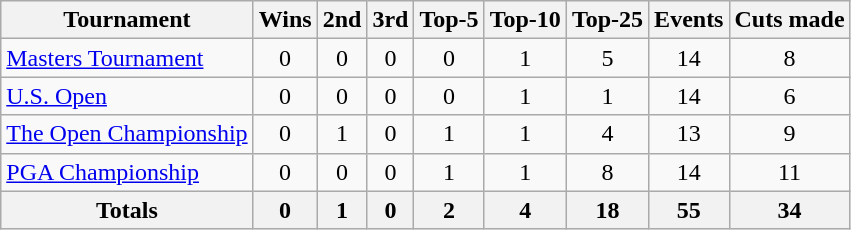<table class=wikitable style=text-align:center>
<tr>
<th>Tournament</th>
<th>Wins</th>
<th>2nd</th>
<th>3rd</th>
<th>Top-5</th>
<th>Top-10</th>
<th>Top-25</th>
<th>Events</th>
<th>Cuts made</th>
</tr>
<tr>
<td align=left><a href='#'>Masters Tournament</a></td>
<td>0</td>
<td>0</td>
<td>0</td>
<td>0</td>
<td>1</td>
<td>5</td>
<td>14</td>
<td>8</td>
</tr>
<tr>
<td align=left><a href='#'>U.S. Open</a></td>
<td>0</td>
<td>0</td>
<td>0</td>
<td>0</td>
<td>1</td>
<td>1</td>
<td>14</td>
<td>6</td>
</tr>
<tr>
<td align=left><a href='#'>The Open Championship</a></td>
<td>0</td>
<td>1</td>
<td>0</td>
<td>1</td>
<td>1</td>
<td>4</td>
<td>13</td>
<td>9</td>
</tr>
<tr>
<td align=left><a href='#'>PGA Championship</a></td>
<td>0</td>
<td>0</td>
<td>0</td>
<td>1</td>
<td>1</td>
<td>8</td>
<td>14</td>
<td>11</td>
</tr>
<tr>
<th>Totals</th>
<th>0</th>
<th>1</th>
<th>0</th>
<th>2</th>
<th>4</th>
<th>18</th>
<th>55</th>
<th>34</th>
</tr>
</table>
